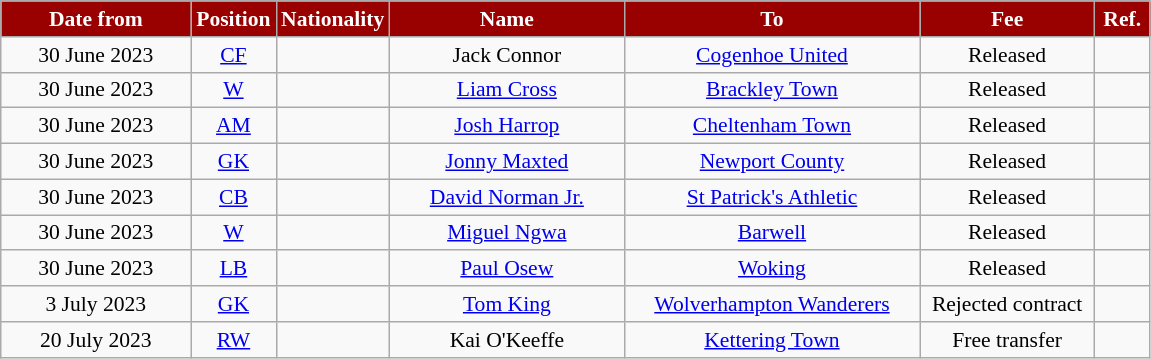<table class="wikitable"  style="text-align:center; font-size:90%; ">
<tr>
<th style="background:#990000; color:white; width:120px;">Date from</th>
<th style="background:#990000; color:white; width:50px;">Position</th>
<th style="background:#990000; color:white; width:50px;">Nationality</th>
<th style="background:#990000; color:white; width:150px;">Name</th>
<th style="background:#990000; color:white; width:190px;">To</th>
<th style="background:#990000; color:white; width:110px;">Fee</th>
<th style="background:#990000; color:white; width:30px;">Ref.</th>
</tr>
<tr>
<td>30 June 2023</td>
<td><a href='#'>CF</a></td>
<td></td>
<td>Jack Connor</td>
<td> <a href='#'>Cogenhoe United</a></td>
<td>Released</td>
<td></td>
</tr>
<tr>
<td>30 June 2023</td>
<td><a href='#'>W</a></td>
<td></td>
<td><a href='#'>Liam Cross</a></td>
<td> <a href='#'>Brackley Town</a></td>
<td>Released</td>
<td></td>
</tr>
<tr>
<td>30 June 2023</td>
<td><a href='#'>AM</a></td>
<td></td>
<td><a href='#'>Josh Harrop</a></td>
<td> <a href='#'>Cheltenham Town</a></td>
<td>Released</td>
<td></td>
</tr>
<tr>
<td>30 June 2023</td>
<td><a href='#'>GK</a></td>
<td></td>
<td><a href='#'>Jonny Maxted</a></td>
<td> <a href='#'>Newport County</a></td>
<td>Released</td>
<td></td>
</tr>
<tr>
<td>30 June 2023</td>
<td><a href='#'>CB</a></td>
<td></td>
<td><a href='#'>David Norman Jr.</a></td>
<td> <a href='#'>St Patrick's Athletic</a></td>
<td>Released</td>
<td></td>
</tr>
<tr>
<td>30 June 2023</td>
<td><a href='#'>W</a></td>
<td></td>
<td><a href='#'>Miguel Ngwa</a></td>
<td> <a href='#'>Barwell</a></td>
<td>Released</td>
<td></td>
</tr>
<tr>
<td>30 June 2023</td>
<td><a href='#'>LB</a></td>
<td></td>
<td><a href='#'>Paul Osew</a></td>
<td> <a href='#'>Woking</a></td>
<td>Released</td>
<td></td>
</tr>
<tr>
<td>3 July 2023</td>
<td><a href='#'>GK</a></td>
<td></td>
<td><a href='#'>Tom King</a></td>
<td> <a href='#'>Wolverhampton Wanderers</a></td>
<td>Rejected contract</td>
<td></td>
</tr>
<tr>
<td>20 July 2023</td>
<td><a href='#'>RW</a></td>
<td></td>
<td>Kai O'Keeffe</td>
<td> <a href='#'>Kettering Town</a></td>
<td>Free transfer</td>
<td></td>
</tr>
</table>
